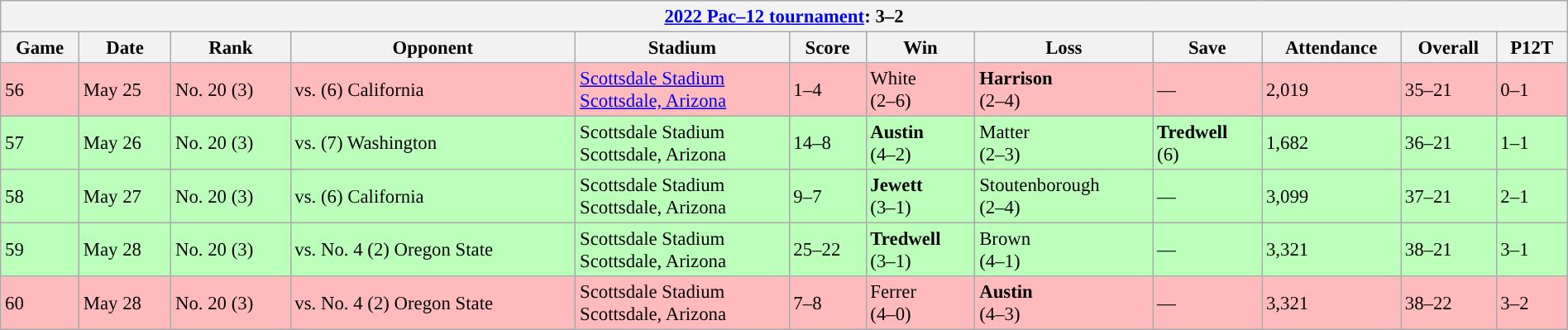<table class="wikitable collapsible collapsed" style="margin:auto; font-size:95%; width:100%">
<tr>
<th colspan=12><a href='#'>2022 Pac–12 tournament</a>: 3–2</th>
</tr>
<tr>
<th>Game</th>
<th>Date</th>
<th>Rank</th>
<th>Opponent</th>
<th>Stadium</th>
<th>Score</th>
<th>Win</th>
<th>Loss</th>
<th>Save</th>
<th>Attendance</th>
<th>Overall</th>
<th>P12T</th>
</tr>
<tr style="background:#fbb;">
<td>56</td>
<td>May 25</td>
<td>No. 20 (3)</td>
<td>vs. (6) California</td>
<td><a href='#'>Scottsdale Stadium</a><br><a href='#'>Scottsdale, Arizona</a></td>
<td>1–4</td>
<td>White<br>(2–6)</td>
<td><strong>Harrison</strong><br>(2–4)</td>
<td>—</td>
<td>2,019</td>
<td>35–21</td>
<td>0–1</td>
</tr>
<tr style="background:#bfb;">
<td>57</td>
<td>May 26</td>
<td>No. 20 (3)</td>
<td>vs. (7) Washington</td>
<td>Scottsdale Stadium<br>Scottsdale, Arizona</td>
<td>14–8</td>
<td><strong>Austin</strong><br>(4–2)</td>
<td>Matter<br>(2–3)</td>
<td><strong>Tredwell</strong><br>(6)</td>
<td>1,682</td>
<td>36–21</td>
<td>1–1</td>
</tr>
<tr style="background:#bfb;">
<td>58</td>
<td>May 27</td>
<td>No. 20 (3)</td>
<td>vs. (6) California</td>
<td>Scottsdale Stadium<br>Scottsdale, Arizona</td>
<td>9–7 </td>
<td><strong>Jewett</strong><br>(3–1)</td>
<td>Stoutenborough<br>(2–4)</td>
<td>—</td>
<td>3,099</td>
<td>37–21</td>
<td>2–1</td>
</tr>
<tr style="background:#bfb;">
<td>59</td>
<td>May 28</td>
<td>No. 20 (3)</td>
<td>vs. No. 4 (2) Oregon State</td>
<td>Scottsdale Stadium<br>Scottsdale, Arizona</td>
<td>25–22 </td>
<td><strong>Tredwell</strong><br>(3–1)</td>
<td>Brown<br>(4–1)</td>
<td>—</td>
<td>3,321</td>
<td>38–21</td>
<td>3–1</td>
</tr>
<tr style="background:#fbb;">
<td>60</td>
<td>May 28</td>
<td>No. 20 (3)</td>
<td>vs. No. 4 (2) Oregon State</td>
<td>Scottsdale Stadium<br>Scottsdale, Arizona</td>
<td>7–8</td>
<td>Ferrer<br>(4–0)</td>
<td><strong>Austin</strong><br>(4–3)</td>
<td>—</td>
<td>3,321</td>
<td>38–22</td>
<td>3–2</td>
</tr>
</table>
